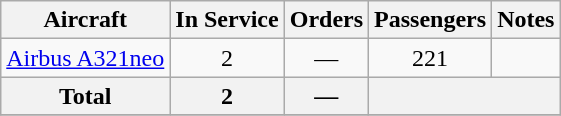<table class="wikitable" style="border-collapse:collapse;text-align:center">
<tr>
<th>Aircraft</th>
<th>In Service</th>
<th>Orders</th>
<th>Passengers</th>
<th>Notes</th>
</tr>
<tr>
<td><a href='#'>Airbus A321neo</a></td>
<td>2</td>
<td>—</td>
<td>221</td>
<td></td>
</tr>
<tr>
<th>Total</th>
<th>2</th>
<th>—</th>
<th colspan="2"></th>
</tr>
<tr>
</tr>
</table>
